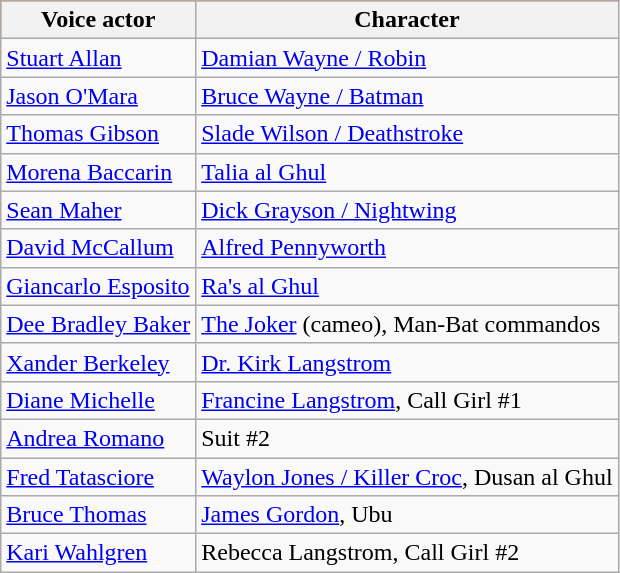<table class="wikitable sortable">
<tr style="background:rgb(255,85,0);">
<th>Voice actor</th>
<th>Character</th>
</tr>
<tr>
<td><a href='#'>Stuart Allan</a></td>
<td><a href='#'>Damian Wayne / Robin</a></td>
</tr>
<tr>
<td><a href='#'>Jason O'Mara</a></td>
<td><a href='#'>Bruce Wayne / Batman</a></td>
</tr>
<tr>
<td><a href='#'>Thomas Gibson</a></td>
<td><a href='#'>Slade Wilson / Deathstroke</a></td>
</tr>
<tr>
<td><a href='#'>Morena Baccarin</a></td>
<td><a href='#'>Talia al Ghul</a></td>
</tr>
<tr>
<td><a href='#'>Sean Maher</a></td>
<td><a href='#'>Dick Grayson / Nightwing</a></td>
</tr>
<tr>
<td><a href='#'>David McCallum</a></td>
<td><a href='#'>Alfred Pennyworth</a></td>
</tr>
<tr>
<td><a href='#'>Giancarlo Esposito</a></td>
<td><a href='#'>Ra's al Ghul</a></td>
</tr>
<tr>
<td><a href='#'>Dee Bradley Baker</a></td>
<td><a href='#'>The Joker</a> (cameo), Man-Bat commandos</td>
</tr>
<tr>
<td><a href='#'>Xander Berkeley</a></td>
<td><a href='#'>Dr. Kirk Langstrom</a></td>
</tr>
<tr>
<td><a href='#'>Diane Michelle</a></td>
<td><a href='#'>Francine Langstrom</a>, Call Girl #1</td>
</tr>
<tr>
<td><a href='#'>Andrea Romano</a></td>
<td>Suit #2</td>
</tr>
<tr>
<td><a href='#'>Fred Tatasciore</a></td>
<td><a href='#'>Waylon Jones / Killer Croc</a>, Dusan al Ghul</td>
</tr>
<tr>
<td><a href='#'>Bruce Thomas</a></td>
<td><a href='#'>James Gordon</a>, Ubu</td>
</tr>
<tr>
<td><a href='#'>Kari Wahlgren</a></td>
<td>Rebecca Langstrom, Call Girl #2</td>
</tr>
</table>
